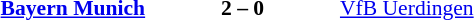<table width=100% cellspacing=1>
<tr>
<th width=25%></th>
<th width=10%></th>
<th width=25%></th>
<th></th>
</tr>
<tr style=font-size:90%>
<td align=right><strong><a href='#'>Bayern Munich</a></strong></td>
<td align=center><strong>2 – 0</strong></td>
<td><a href='#'>VfB Uerdingen</a></td>
</tr>
</table>
